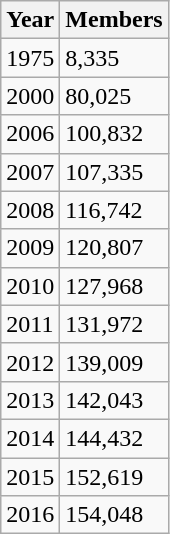<table class="wikitable">
<tr>
<th><strong>Year</strong></th>
<th>Members</th>
</tr>
<tr>
<td>1975</td>
<td>8,335</td>
</tr>
<tr>
<td>2000</td>
<td>80,025</td>
</tr>
<tr>
<td>2006</td>
<td>100,832</td>
</tr>
<tr>
<td>2007</td>
<td>107,335</td>
</tr>
<tr>
<td>2008</td>
<td>116,742</td>
</tr>
<tr>
<td>2009</td>
<td>120,807</td>
</tr>
<tr>
<td>2010</td>
<td>127,968</td>
</tr>
<tr>
<td>2011</td>
<td>131,972</td>
</tr>
<tr>
<td>2012</td>
<td>139,009</td>
</tr>
<tr>
<td>2013</td>
<td>142,043</td>
</tr>
<tr>
<td>2014</td>
<td>144,432</td>
</tr>
<tr>
<td>2015</td>
<td>152,619</td>
</tr>
<tr>
<td>2016</td>
<td>154,048</td>
</tr>
</table>
